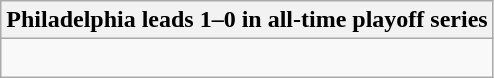<table class="wikitable collapsible collapsed">
<tr>
<th>Philadelphia leads 1–0 in all-time playoff series</th>
</tr>
<tr>
<td><br></td>
</tr>
</table>
